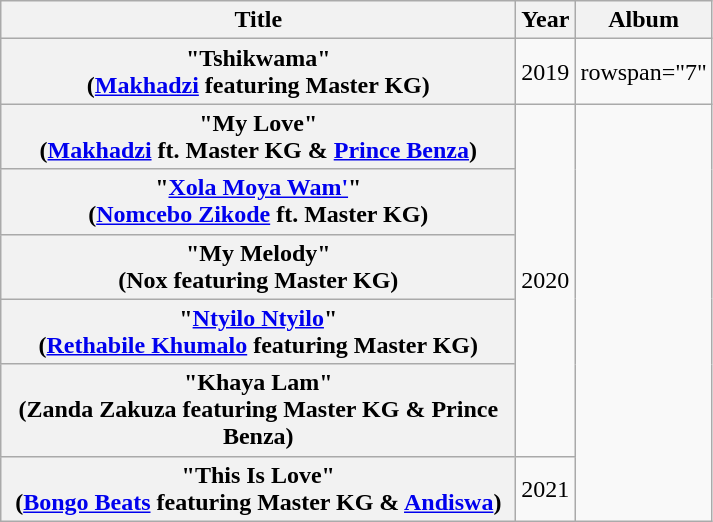<table class="wikitable plainrowheaders" style="text-align:center;">
<tr>
<th scope="col" style="width:21em;">Title</th>
<th scope="col" style="width:1em;">Year</th>
<th scope="col">Album</th>
</tr>
<tr>
<th scope="row">"Tshikwama"<br><span>(<a href='#'>Makhadzi</a> featuring Master KG)</span></th>
<td>2019</td>
<td>rowspan="7" </td>
</tr>
<tr>
<th scope="row">"My Love"<br><span>(<a href='#'>Makhadzi</a> ft. Master KG & <a href='#'>Prince Benza</a>)</span></th>
<td rowspan="5">2020</td>
</tr>
<tr>
<th scope="row">"<a href='#'>Xola Moya Wam'</a>"<br><span>(<a href='#'>Nomcebo Zikode</a> ft. Master KG)</span></th>
</tr>
<tr>
<th scope="row">"My Melody"<br><span>(Nox featuring Master KG)</span></th>
</tr>
<tr>
<th scope="row">"<a href='#'>Ntyilo Ntyilo</a>"<br><span>(<a href='#'>Rethabile Khumalo</a> featuring Master KG)</span></th>
</tr>
<tr>
<th scope="row">"Khaya Lam"<br><span>(Zanda Zakuza featuring Master KG & Prince Benza)</span></th>
</tr>
<tr>
<th scope="row">"This Is Love"<br><span>(<a href='#'>Bongo Beats</a> featuring Master KG & <a href='#'>Andiswa</a>)</span></th>
<td>2021</td>
</tr>
</table>
